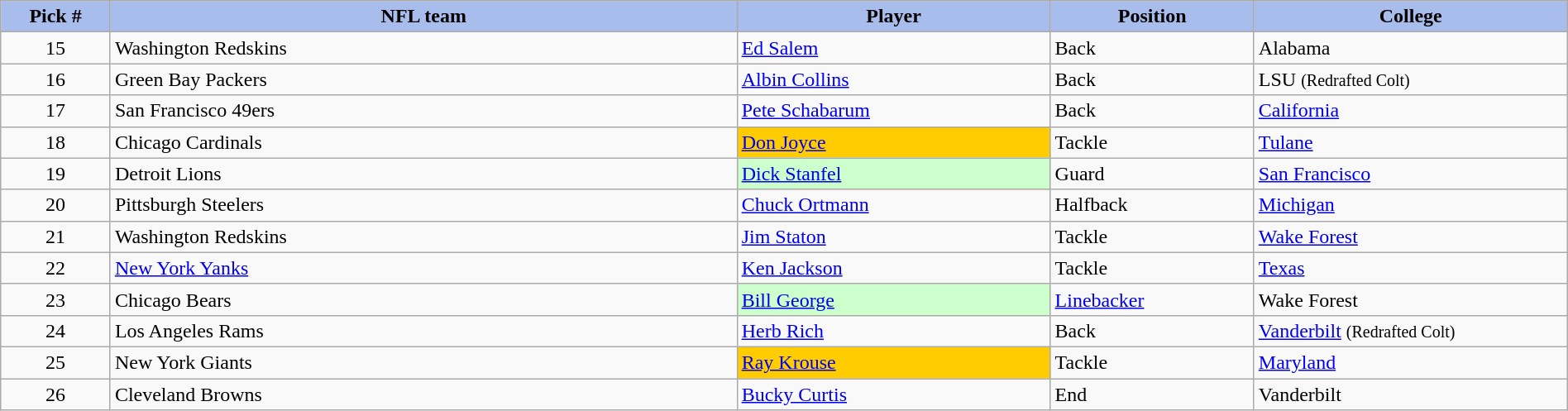<table class="wikitable sortable sortable" style="width: 100%">
<tr>
<th style="background:#A8BDEC;" width=7%>Pick #</th>
<th width=40% style="background:#A8BDEC;">NFL team</th>
<th width=20% style="background:#A8BDEC;">Player</th>
<th width=13% style="background:#A8BDEC;">Position</th>
<th style="background:#A8BDEC;">College</th>
</tr>
<tr>
<td align=center>15</td>
<td>Washington Redskins</td>
<td><a href='#'>Ed Salem</a></td>
<td>Back</td>
<td>Alabama</td>
</tr>
<tr>
<td align=center>16</td>
<td>Green Bay Packers</td>
<td><a href='#'>Albin Collins</a></td>
<td>Back</td>
<td>LSU <small>(Redrafted Colt)</small></td>
</tr>
<tr>
<td align=center>17</td>
<td>San Francisco 49ers</td>
<td><a href='#'>Pete Schabarum</a></td>
<td>Back</td>
<td><a href='#'>California</a></td>
</tr>
<tr>
<td align=center>18</td>
<td>Chicago Cardinals</td>
<td bgcolor="#FFCC00"><a href='#'>Don Joyce</a></td>
<td>Tackle</td>
<td><a href='#'>Tulane</a></td>
</tr>
<tr>
<td align=center>19</td>
<td>Detroit Lions</td>
<td bgcolor="#CCFFCC"><a href='#'>Dick Stanfel</a></td>
<td>Guard</td>
<td><a href='#'>San Francisco</a></td>
</tr>
<tr>
<td align=center>20</td>
<td>Pittsburgh Steelers</td>
<td><a href='#'>Chuck Ortmann</a></td>
<td>Halfback</td>
<td><a href='#'>Michigan</a></td>
</tr>
<tr>
<td align=center>21</td>
<td>Washington Redskins</td>
<td><a href='#'>Jim Staton</a></td>
<td>Tackle</td>
<td><a href='#'>Wake Forest</a></td>
</tr>
<tr>
<td align=center>22</td>
<td><a href='#'>New York Yanks</a></td>
<td><a href='#'>Ken Jackson</a></td>
<td>Tackle</td>
<td><a href='#'>Texas</a></td>
</tr>
<tr>
<td align=center>23</td>
<td>Chicago Bears</td>
<td bgcolor="#CCFFCC"><a href='#'>Bill George</a></td>
<td><a href='#'>Linebacker</a></td>
<td>Wake Forest</td>
</tr>
<tr>
<td align=center>24</td>
<td>Los Angeles Rams</td>
<td><a href='#'>Herb Rich</a></td>
<td>Back</td>
<td><a href='#'>Vanderbilt</a> <small>(Redrafted Colt)</small></td>
</tr>
<tr>
<td align=center>25</td>
<td>New York Giants</td>
<td bgcolor="#FFCC00"><a href='#'>Ray Krouse</a></td>
<td>Tackle</td>
<td><a href='#'>Maryland</a></td>
</tr>
<tr>
<td align=center>26</td>
<td>Cleveland Browns</td>
<td><a href='#'>Bucky Curtis</a></td>
<td>End</td>
<td>Vanderbilt</td>
</tr>
</table>
